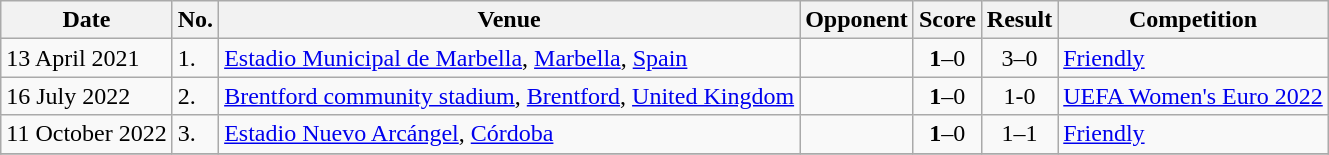<table class="wikitable">
<tr>
<th>Date</th>
<th>No.</th>
<th>Venue</th>
<th>Opponent</th>
<th>Score</th>
<th>Result</th>
<th>Competition</th>
</tr>
<tr>
<td>13 April 2021</td>
<td>1.</td>
<td><a href='#'>Estadio Municipal de Marbella</a>, <a href='#'>Marbella</a>, <a href='#'>Spain</a></td>
<td></td>
<td align=center><strong>1</strong>–0</td>
<td align=center>3–0</td>
<td><a href='#'>Friendly</a></td>
</tr>
<tr>
<td>16 July 2022</td>
<td>2.</td>
<td><a href='#'>Brentford community stadium</a>, <a href='#'>Brentford</a>, <a href='#'>United Kingdom</a></td>
<td></td>
<td align=center><strong>1</strong>–0</td>
<td align=center>1-0</td>
<td><a href='#'>UEFA Women's Euro 2022</a></td>
</tr>
<tr>
<td>11 October 2022</td>
<td>3.</td>
<td><a href='#'>Estadio Nuevo Arcángel</a>, <a href='#'>Córdoba</a></td>
<td></td>
<td align=center><strong>1</strong>–0</td>
<td align=center>1–1</td>
<td><a href='#'>Friendly</a></td>
</tr>
<tr>
</tr>
</table>
